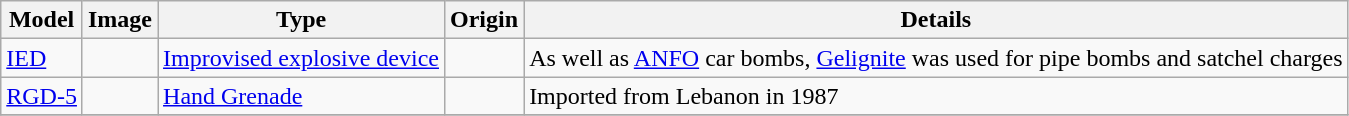<table class="wikitable">
<tr>
<th>Model</th>
<th>Image</th>
<th>Type</th>
<th>Origin</th>
<th>Details</th>
</tr>
<tr>
<td><a href='#'>IED</a></td>
<td></td>
<td><a href='#'>Improvised explosive device</a></td>
<td></td>
<td>As well as <a href='#'>ANFO</a> car bombs, <a href='#'>Gelignite</a> was used for pipe bombs and satchel charges</td>
</tr>
<tr>
<td><a href='#'>RGD-5</a></td>
<td></td>
<td><a href='#'>Hand Grenade</a></td>
<td></td>
<td>Imported from Lebanon in 1987</td>
</tr>
<tr>
</tr>
</table>
